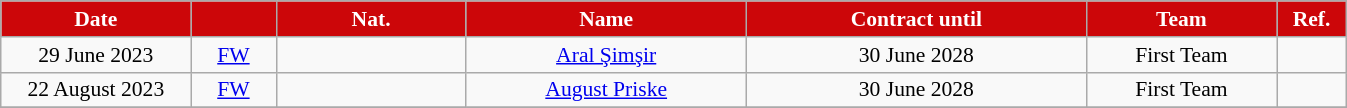<table class="wikitable" style="text-align:center; font-size:90%">
<tr>
<th style="background:#cc0609; color:#fff; width:120px;"><strong>Date</strong></th>
<th style="background:#cc0609; color:#fff; width:50px;"></th>
<th style="background:#cc0609; color:#fff; width:120px;">Nat.</th>
<th style="background:#cc0609; color:#fff; width:180px;"><strong>Name</strong></th>
<th style="background:#cc0609; color:#fff; width:220px;"><strong>Contract until</strong></th>
<th style="background:#cc0609; color:#fff; width:120px;"><strong>Team</strong></th>
<th style="background:#cc0609; color:#fff; width:40px;"><strong>Ref.</strong></th>
</tr>
<tr>
<td>29 June 2023</td>
<td><a href='#'>FW</a></td>
<td> </td>
<td><a href='#'>Aral Şimşir</a></td>
<td>30 June 2028</td>
<td>First Team</td>
<td></td>
</tr>
<tr>
<td>22 August 2023</td>
<td><a href='#'>FW</a></td>
<td></td>
<td><a href='#'>August Priske</a></td>
<td>30 June 2028</td>
<td>First Team</td>
<td></td>
</tr>
<tr>
</tr>
</table>
